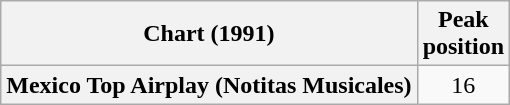<table class="wikitable plainrowheaders" style="text-align:center">
<tr>
<th scope="col">Chart (1991)</th>
<th scope="col">Peak<br>position</th>
</tr>
<tr>
<th scope="row">Mexico Top Airplay (Notitas Musicales)</th>
<td>16</td>
</tr>
</table>
